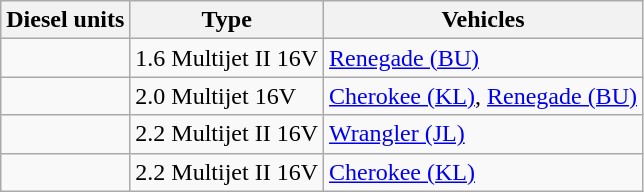<table class=wikitable>
<tr>
<th>Diesel units</th>
<th>Type</th>
<th>Vehicles</th>
</tr>
<tr>
<td></td>
<td>1.6 Multijet II 16V</td>
<td><a href='#'>Renegade (BU)</a></td>
</tr>
<tr>
<td></td>
<td>2.0 Multijet 16V</td>
<td><a href='#'>Cherokee (KL)</a>, <a href='#'>Renegade (BU)</a></td>
</tr>
<tr>
<td></td>
<td>2.2 Multijet II 16V</td>
<td><a href='#'>Wrangler (JL)</a></td>
</tr>
<tr>
<td></td>
<td>2.2 Multijet II 16V</td>
<td><a href='#'>Cherokee (KL)</a></td>
</tr>
</table>
